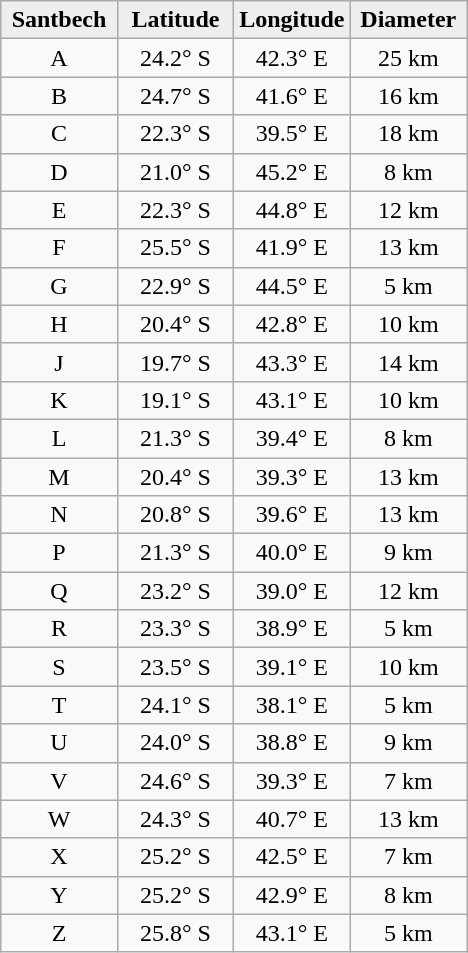<table class="wikitable">
<tr>
<th width="25%" style="background:#eeeeee;">Santbech</th>
<th width="25%" style="background:#eeeeee;">Latitude</th>
<th width="25%" style="background:#eeeeee;">Longitude</th>
<th width="25%" style="background:#eeeeee;">Diameter</th>
</tr>
<tr>
<td align="center">A</td>
<td align="center">24.2° S</td>
<td align="center">42.3° E</td>
<td align="center">25 km</td>
</tr>
<tr>
<td align="center">B</td>
<td align="center">24.7° S</td>
<td align="center">41.6° E</td>
<td align="center">16 km</td>
</tr>
<tr>
<td align="center">C</td>
<td align="center">22.3° S</td>
<td align="center">39.5° E</td>
<td align="center">18 km</td>
</tr>
<tr>
<td align="center">D</td>
<td align="center">21.0° S</td>
<td align="center">45.2° E</td>
<td align="center">8 km</td>
</tr>
<tr>
<td align="center">E</td>
<td align="center">22.3° S</td>
<td align="center">44.8° E</td>
<td align="center">12 km</td>
</tr>
<tr>
<td align="center">F</td>
<td align="center">25.5° S</td>
<td align="center">41.9° E</td>
<td align="center">13 km</td>
</tr>
<tr>
<td align="center">G</td>
<td align="center">22.9° S</td>
<td align="center">44.5° E</td>
<td align="center">5 km</td>
</tr>
<tr>
<td align="center">H</td>
<td align="center">20.4° S</td>
<td align="center">42.8° E</td>
<td align="center">10 km</td>
</tr>
<tr>
<td align="center">J</td>
<td align="center">19.7° S</td>
<td align="center">43.3° E</td>
<td align="center">14 km</td>
</tr>
<tr>
<td align="center">K</td>
<td align="center">19.1° S</td>
<td align="center">43.1° E</td>
<td align="center">10 km</td>
</tr>
<tr>
<td align="center">L</td>
<td align="center">21.3° S</td>
<td align="center">39.4° E</td>
<td align="center">8 km</td>
</tr>
<tr>
<td align="center">M</td>
<td align="center">20.4° S</td>
<td align="center">39.3° E</td>
<td align="center">13 km</td>
</tr>
<tr>
<td align="center">N</td>
<td align="center">20.8° S</td>
<td align="center">39.6° E</td>
<td align="center">13 km</td>
</tr>
<tr>
<td align="center">P</td>
<td align="center">21.3° S</td>
<td align="center">40.0° E</td>
<td align="center">9 km</td>
</tr>
<tr>
<td align="center">Q</td>
<td align="center">23.2° S</td>
<td align="center">39.0° E</td>
<td align="center">12 km</td>
</tr>
<tr>
<td align="center">R</td>
<td align="center">23.3° S</td>
<td align="center">38.9° E</td>
<td align="center">5 km</td>
</tr>
<tr>
<td align="center">S</td>
<td align="center">23.5° S</td>
<td align="center">39.1° E</td>
<td align="center">10 km</td>
</tr>
<tr>
<td align="center">T</td>
<td align="center">24.1° S</td>
<td align="center">38.1° E</td>
<td align="center">5 km</td>
</tr>
<tr>
<td align="center">U</td>
<td align="center">24.0° S</td>
<td align="center">38.8° E</td>
<td align="center">9 km</td>
</tr>
<tr>
<td align="center">V</td>
<td align="center">24.6° S</td>
<td align="center">39.3° E</td>
<td align="center">7 km</td>
</tr>
<tr>
<td align="center">W</td>
<td align="center">24.3° S</td>
<td align="center">40.7° E</td>
<td align="center">13 km</td>
</tr>
<tr>
<td align="center">X</td>
<td align="center">25.2° S</td>
<td align="center">42.5° E</td>
<td align="center">7 km</td>
</tr>
<tr>
<td align="center">Y</td>
<td align="center">25.2° S</td>
<td align="center">42.9° E</td>
<td align="center">8 km</td>
</tr>
<tr>
<td align="center">Z</td>
<td align="center">25.8° S</td>
<td align="center">43.1° E</td>
<td align="center">5 km</td>
</tr>
</table>
